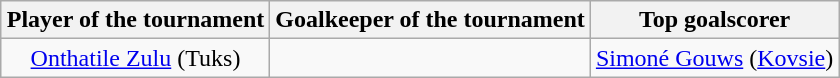<table class=wikitable style="text-align:center; margin:auto">
<tr>
<th>Player of the tournament</th>
<th>Goalkeeper of the tournament</th>
<th>Top goalscorer</th>
</tr>
<tr>
<td><a href='#'>Onthatile Zulu</a> (Tuks)</td>
<td></td>
<td><a href='#'>Simoné Gouws</a> (<a href='#'>Kovsie</a>)</td>
</tr>
</table>
